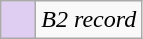<table class="wikitable">
<tr>
<td style="background:#E0CEF2; width:1em"></td>
<td><em>B2 record</em></td>
</tr>
</table>
